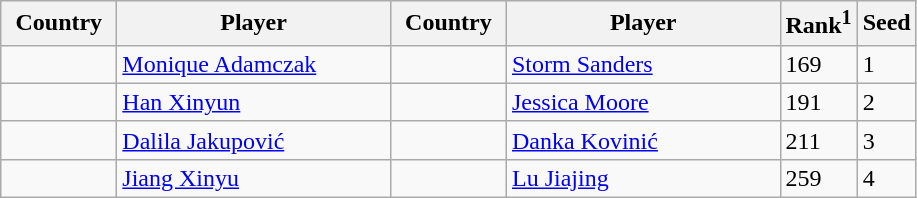<table class="sortable wikitable">
<tr>
<th width="70">Country</th>
<th width="175">Player</th>
<th width="70">Country</th>
<th width="175">Player</th>
<th>Rank<sup>1</sup></th>
<th>Seed</th>
</tr>
<tr>
<td></td>
<td><a href='#'>Monique Adamczak</a></td>
<td></td>
<td><a href='#'>Storm Sanders</a></td>
<td>169</td>
<td>1</td>
</tr>
<tr>
<td></td>
<td><a href='#'>Han Xinyun</a></td>
<td></td>
<td><a href='#'>Jessica Moore</a></td>
<td>191</td>
<td>2</td>
</tr>
<tr>
<td></td>
<td><a href='#'>Dalila Jakupović</a></td>
<td></td>
<td><a href='#'>Danka Kovinić</a></td>
<td>211</td>
<td>3</td>
</tr>
<tr>
<td></td>
<td><a href='#'>Jiang Xinyu</a></td>
<td></td>
<td><a href='#'>Lu Jiajing</a></td>
<td>259</td>
<td>4</td>
</tr>
</table>
